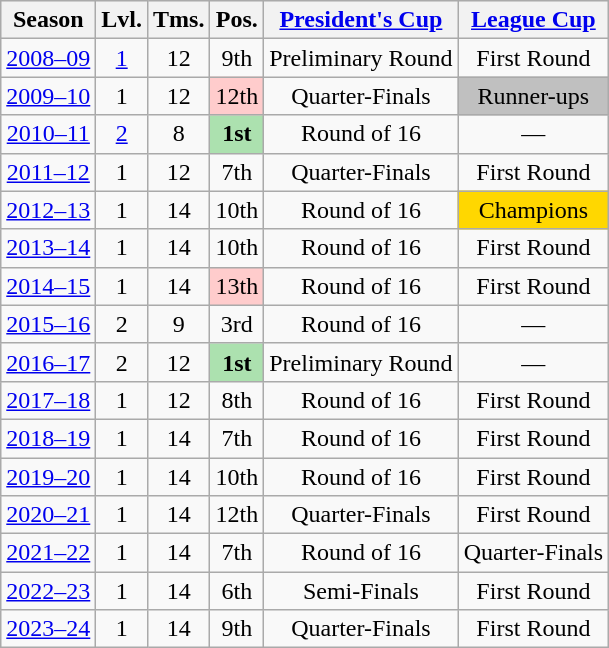<table class="wikitable" style="text-align:center">
<tr bgcolor="#efefef">
<th>Season</th>
<th>Lvl.</th>
<th>Tms.</th>
<th>Pos.</th>
<th><a href='#'>President's Cup</a></th>
<th><a href='#'>League Cup</a></th>
</tr>
<tr>
<td><a href='#'>2008–09</a></td>
<td><a href='#'>1</a></td>
<td>12</td>
<td>9th</td>
<td>Preliminary Round</td>
<td>First Round</td>
</tr>
<tr>
<td><a href='#'>2009–10</a></td>
<td>1</td>
<td>12</td>
<td bgcolor="#FFCCCC">12th</td>
<td>Quarter-Finals</td>
<td bgcolor=Silver>Runner-ups</td>
</tr>
<tr>
<td><a href='#'>2010–11</a></td>
<td><a href='#'>2</a></td>
<td>8</td>
<td bgcolor="#ACE1AF"><strong>1st</strong></td>
<td>Round of 16</td>
<td>—</td>
</tr>
<tr>
<td><a href='#'>2011–12</a></td>
<td>1</td>
<td>12</td>
<td>7th</td>
<td>Quarter-Finals</td>
<td>First Round</td>
</tr>
<tr>
<td><a href='#'>2012–13</a></td>
<td>1</td>
<td>14</td>
<td>10th</td>
<td>Round of 16</td>
<td bgcolor=Gold>Champions</td>
</tr>
<tr>
<td><a href='#'>2013–14</a></td>
<td>1</td>
<td>14</td>
<td>10th</td>
<td>Round of 16</td>
<td>First Round</td>
</tr>
<tr>
<td><a href='#'>2014–15</a></td>
<td>1</td>
<td>14</td>
<td bgcolor="#FFCCCC">13th</td>
<td>Round of 16</td>
<td>First Round</td>
</tr>
<tr>
<td><a href='#'>2015–16</a></td>
<td>2</td>
<td>9</td>
<td>3rd</td>
<td>Round of 16</td>
<td>—</td>
</tr>
<tr>
<td><a href='#'>2016–17</a></td>
<td>2</td>
<td>12</td>
<td bgcolor="#ACE1AF"><strong>1st</strong></td>
<td>Preliminary Round</td>
<td>—</td>
</tr>
<tr>
<td><a href='#'>2017–18</a></td>
<td>1</td>
<td>12</td>
<td>8th</td>
<td>Round of 16</td>
<td>First Round</td>
</tr>
<tr>
<td><a href='#'>2018–19</a></td>
<td>1</td>
<td>14</td>
<td>7th</td>
<td>Round of 16</td>
<td>First Round</td>
</tr>
<tr>
<td><a href='#'>2019–20</a></td>
<td>1</td>
<td>14</td>
<td>10th</td>
<td>Round of 16</td>
<td>First Round</td>
</tr>
<tr>
<td><a href='#'>2020–21</a></td>
<td>1</td>
<td>14</td>
<td>12th</td>
<td>Quarter-Finals</td>
<td>First Round</td>
</tr>
<tr>
<td><a href='#'>2021–22</a></td>
<td>1</td>
<td>14</td>
<td>7th</td>
<td>Round of 16</td>
<td>Quarter-Finals</td>
</tr>
<tr>
<td><a href='#'>2022–23</a></td>
<td>1</td>
<td>14</td>
<td>6th</td>
<td>Semi-Finals</td>
<td>First Round</td>
</tr>
<tr>
<td><a href='#'>2023–24</a></td>
<td>1</td>
<td>14</td>
<td>9th</td>
<td>Quarter-Finals</td>
<td>First Round</td>
</tr>
</table>
